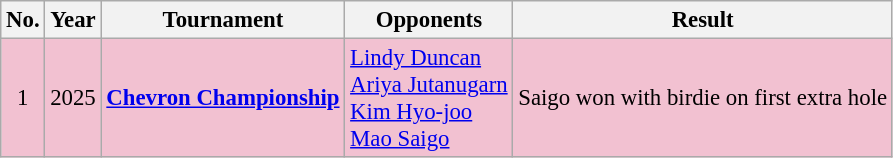<table class="wikitable" style="font-size:95%;">
<tr>
<th>No.</th>
<th>Year</th>
<th>Tournament</th>
<th>Opponents</th>
<th>Result</th>
</tr>
<tr style="background:#F2C1D1;">
<td align=center>1</td>
<td align=center>2025</td>
<td><strong><a href='#'>Chevron Championship</a></strong></td>
<td> <a href='#'>Lindy Duncan</a><br> <a href='#'>Ariya Jutanugarn</a><br> <a href='#'>Kim Hyo-joo</a><br> <a href='#'>Mao Saigo</a></td>
<td>Saigo won with birdie on first extra hole</td>
</tr>
</table>
